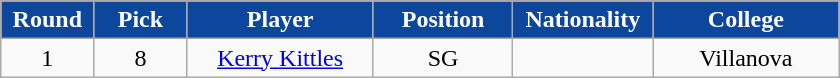<table class="wikitable sortable sortable">
<tr>
<th style="background-color:#0C479D; color:#FFFFFF" width="10%">Round</th>
<th style="background-color:#0C479D; color:#FFFFFF" width="10%">Pick</th>
<th style="background-color:#0C479D; color:#FFFFFF" width="20%">Player</th>
<th style="background-color:#0C479D; color:#FFFFFF" width="15%">Position</th>
<th style="background-color:#0C479D; color:#FFFFFF" width="15%">Nationality</th>
<th style="background-color:#0C479D; color:#FFFFFF" width="20%">College</th>
</tr>
<tr style="text-align: center">
<td>1</td>
<td>8</td>
<td><a href='#'>Kerry Kittles</a></td>
<td>SG</td>
<td></td>
<td>Villanova</td>
</tr>
</table>
